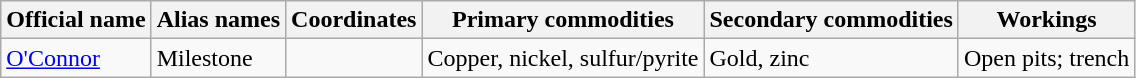<table class="sortable wikitable">
<tr>
<th>Official name</th>
<th>Alias names</th>
<th>Coordinates</th>
<th>Primary commodities</th>
<th>Secondary commodities</th>
<th>Workings</th>
</tr>
<tr>
<td><a href='#'>O'Connor</a></td>
<td>Milestone</td>
<td></td>
<td>Copper, nickel, sulfur/pyrite</td>
<td>Gold, zinc</td>
<td>Open pits; trench</td>
</tr>
</table>
